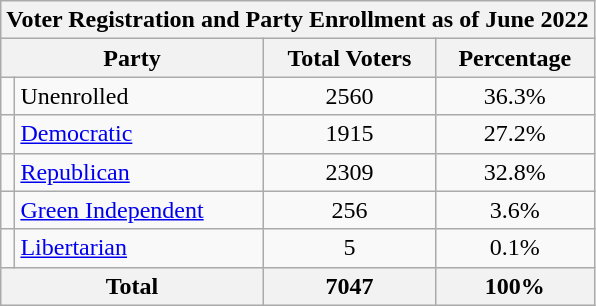<table class=wikitable>
<tr>
<th colspan = 6>Voter Registration and Party Enrollment as of June 2022</th>
</tr>
<tr>
<th colspan = 2>Party</th>
<th>Total Voters</th>
<th>Percentage</th>
</tr>
<tr>
<td></td>
<td>Unenrolled</td>
<td align = center>2560</td>
<td align = center>36.3%</td>
</tr>
<tr>
<td></td>
<td><a href='#'>Democratic</a></td>
<td align = center>1915</td>
<td align = center>27.2%</td>
</tr>
<tr>
<td></td>
<td><a href='#'>Republican</a></td>
<td align = center>2309</td>
<td align = center>32.8%</td>
</tr>
<tr>
<td></td>
<td><a href='#'>Green Independent</a></td>
<td align = center>256</td>
<td align = center>3.6%</td>
</tr>
<tr>
<td></td>
<td><a href='#'>Libertarian</a></td>
<td align = center>5</td>
<td align = center>0.1%</td>
</tr>
<tr>
<th colspan="2">Total</th>
<th align="center">7047</th>
<th align="center">100%</th>
</tr>
</table>
